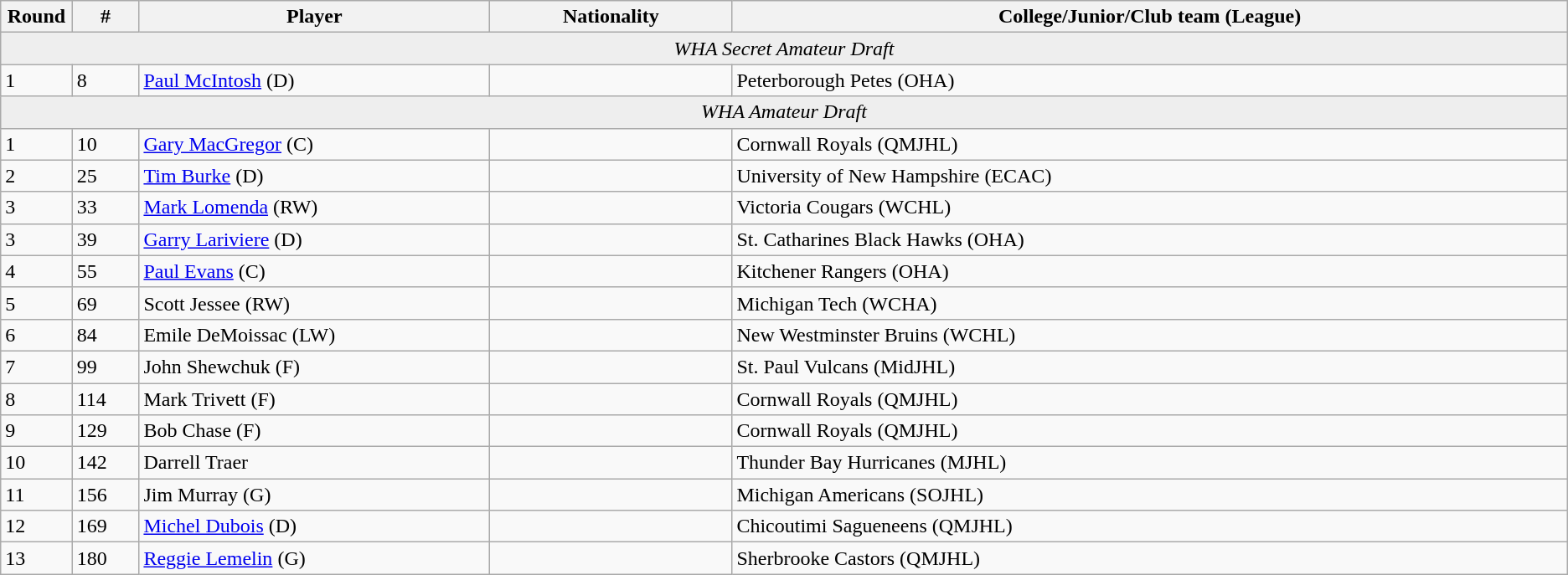<table class="wikitable">
<tr align="center">
<th bgcolor="#DDDDFF" width="4.0%">Round</th>
<th bgcolor="#DDDDFF" width="4.0%">#</th>
<th bgcolor="#DDDDFF" width="21.0%">Player</th>
<th bgcolor="#DDDDFF" width="14.5%">Nationality</th>
<th bgcolor="#DDDDFF" width="50.0%">College/Junior/Club team (League)</th>
</tr>
<tr bgcolor="#eeeeee">
<td colspan="5" align="center"><em>WHA Secret Amateur Draft</em></td>
</tr>
<tr>
<td>1</td>
<td>8</td>
<td><a href='#'>Paul McIntosh</a> (D)</td>
<td></td>
<td>Peterborough Petes (OHA)</td>
</tr>
<tr bgcolor="#eeeeee">
<td colspan="5" align="center"><em>WHA Amateur Draft</em></td>
</tr>
<tr>
<td>1</td>
<td>10</td>
<td><a href='#'>Gary MacGregor</a> (C)</td>
<td></td>
<td>Cornwall Royals (QMJHL)</td>
</tr>
<tr>
<td>2</td>
<td>25</td>
<td><a href='#'>Tim Burke</a> (D)</td>
<td></td>
<td>University of New Hampshire (ECAC)</td>
</tr>
<tr>
<td>3</td>
<td>33</td>
<td><a href='#'>Mark Lomenda</a> (RW)</td>
<td></td>
<td>Victoria Cougars (WCHL)</td>
</tr>
<tr>
<td>3</td>
<td>39</td>
<td><a href='#'>Garry Lariviere</a> (D)</td>
<td></td>
<td>St. Catharines Black Hawks (OHA)</td>
</tr>
<tr>
<td>4</td>
<td>55</td>
<td><a href='#'>Paul Evans</a> (C)</td>
<td></td>
<td>Kitchener Rangers (OHA)</td>
</tr>
<tr>
<td>5</td>
<td>69</td>
<td>Scott Jessee (RW)</td>
<td></td>
<td>Michigan Tech (WCHA)</td>
</tr>
<tr>
<td>6</td>
<td>84</td>
<td>Emile DeMoissac (LW)</td>
<td></td>
<td>New Westminster Bruins (WCHL)</td>
</tr>
<tr>
<td>7</td>
<td>99</td>
<td>John Shewchuk (F)</td>
<td></td>
<td>St. Paul Vulcans (MidJHL)</td>
</tr>
<tr>
<td>8</td>
<td>114</td>
<td>Mark Trivett (F)</td>
<td></td>
<td>Cornwall Royals (QMJHL)</td>
</tr>
<tr>
<td>9</td>
<td>129</td>
<td>Bob Chase (F)</td>
<td></td>
<td>Cornwall Royals (QMJHL)</td>
</tr>
<tr>
<td>10</td>
<td>142</td>
<td>Darrell Traer</td>
<td></td>
<td>Thunder Bay Hurricanes (MJHL)</td>
</tr>
<tr>
<td>11</td>
<td>156</td>
<td>Jim Murray (G)</td>
<td></td>
<td>Michigan Americans (SOJHL)</td>
</tr>
<tr>
<td>12</td>
<td>169</td>
<td><a href='#'>Michel Dubois</a> (D)</td>
<td></td>
<td>Chicoutimi Sagueneens (QMJHL)</td>
</tr>
<tr>
<td>13</td>
<td>180</td>
<td><a href='#'>Reggie Lemelin</a> (G)</td>
<td></td>
<td>Sherbrooke Castors (QMJHL)</td>
</tr>
</table>
